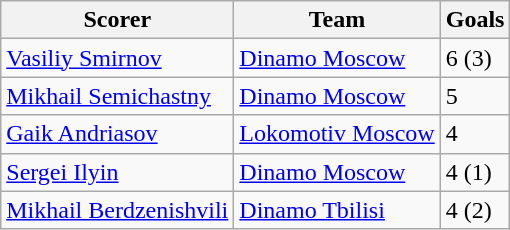<table class="wikitable">
<tr>
<th>Scorer</th>
<th>Team</th>
<th>Goals</th>
</tr>
<tr>
<td><a href='#'>Vasiliy Smirnov</a></td>
<td><a href='#'>Dinamo Moscow</a></td>
<td>6 (3)</td>
</tr>
<tr>
<td><a href='#'>Mikhail Semichastny</a></td>
<td><a href='#'>Dinamo Moscow</a></td>
<td>5</td>
</tr>
<tr>
<td><a href='#'>Gaik Andriasov</a></td>
<td><a href='#'>Lokomotiv Moscow</a></td>
<td>4</td>
</tr>
<tr>
<td><a href='#'>Sergei Ilyin</a></td>
<td><a href='#'>Dinamo Moscow</a></td>
<td>4 (1)</td>
</tr>
<tr>
<td><a href='#'>Mikhail Berdzenishvili</a></td>
<td><a href='#'>Dinamo Tbilisi</a></td>
<td>4 (2)</td>
</tr>
</table>
